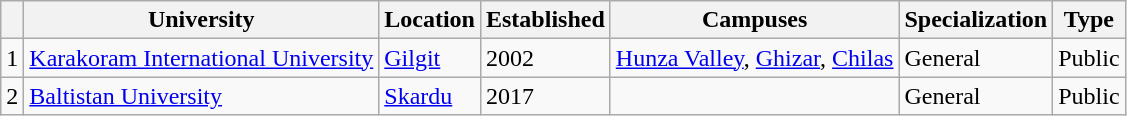<table class="wikitable sortable">
<tr>
<th></th>
<th>University</th>
<th>Location</th>
<th>Established</th>
<th>Campuses</th>
<th>Specialization</th>
<th>Type</th>
</tr>
<tr>
<td>1</td>
<td><a href='#'>Karakoram International University</a></td>
<td><a href='#'>Gilgit</a></td>
<td>2002</td>
<td><a href='#'>Hunza Valley</a>, <a href='#'>Ghizar</a>, <a href='#'>Chilas</a></td>
<td>General</td>
<td>Public</td>
</tr>
<tr>
<td>2</td>
<td><a href='#'>Baltistan University</a></td>
<td><a href='#'>Skardu</a></td>
<td>2017</td>
<td></td>
<td>General</td>
<td>Public</td>
</tr>
</table>
